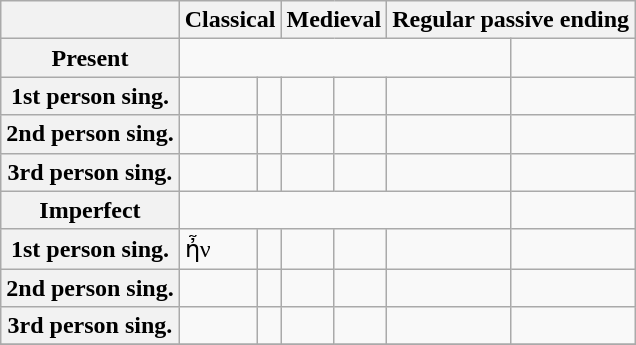<table class="wikitable">
<tr>
<th></th>
<th colspan="2">Classical</th>
<th colspan="2">Medieval</th>
<th colspan="2">Regular passive ending</th>
</tr>
<tr>
<th>Present</th>
<td colspan="5"></td>
</tr>
<tr>
<th>1st person sing.</th>
<td></td>
<td></td>
<td></td>
<td></td>
<td></td>
<td></td>
</tr>
<tr>
<th>2nd person sing.</th>
<td></td>
<td></td>
<td></td>
<td></td>
<td></td>
<td></td>
</tr>
<tr>
<th>3rd person sing.</th>
<td></td>
<td></td>
<td></td>
<td></td>
<td></td>
<td></td>
</tr>
<tr>
<th>Imperfect</th>
<td colspan="5"></td>
</tr>
<tr>
<th>1st person sing.</th>
<td>ἦν</td>
<td></td>
<td></td>
<td></td>
<td></td>
<td></td>
</tr>
<tr>
<th>2nd person sing.</th>
<td></td>
<td></td>
<td></td>
<td></td>
<td></td>
<td></td>
</tr>
<tr>
<th>3rd person sing.</th>
<td></td>
<td></td>
<td></td>
<td></td>
<td></td>
<td></td>
</tr>
<tr>
</tr>
</table>
